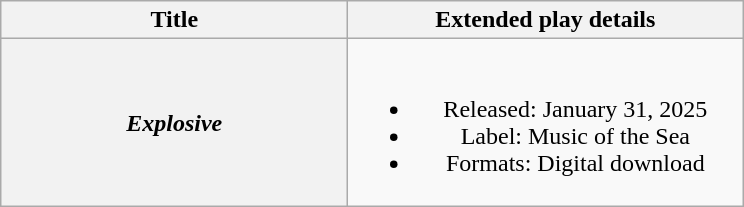<table class="wikitable plainrowheaders" style="text-align:center;" border="1">
<tr>
<th scope="col" style="width:14em;">Title</th>
<th scope="col" style="width:16em;">Extended play details</th>
</tr>
<tr>
<th scope="row"><em>Explosive</em></th>
<td><br><ul><li>Released: January 31, 2025</li><li>Label: Music of the Sea</li><li>Formats: Digital download</li></ul></td>
</tr>
</table>
